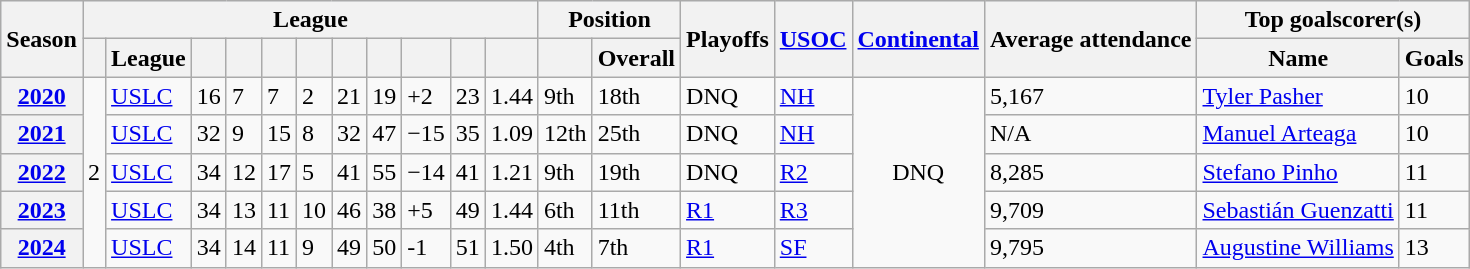<table class="wikitable plainrowheaders">
<tr style="background:#f0f6ff;">
<th scope="col" rowspan=2>Season</th>
<th scope="colgroup" colspan=11>League</th>
<th scope="colgroup" colspan=2>Position</th>
<th scope="col" rowspan=2>Playoffs</th>
<th scope="col" rowspan=2><a href='#'>USOC</a></th>
<th scope="colgroup" rowspan=2 colspan=2><a href='#'>Continental</a></th>
<th scope="col" rowspan=2>Average attendance</th>
<th scope="colgroup" colspan=2>Top goalscorer(s)</th>
</tr>
<tr>
<th scope="col"></th>
<th scope="col">League</th>
<th scope="col"></th>
<th scope="col"></th>
<th scope="col"></th>
<th scope="col"></th>
<th scope="col"></th>
<th scope="col"></th>
<th scope="col"></th>
<th scope="col"></th>
<th scope="col"></th>
<th scope="col"></th>
<th scope="col">Overall</th>
<th scope="col">Name</th>
<th scope="col">Goals</th>
</tr>
<tr>
<th scope="row"><a href='#'>2020</a></th>
<td rowspan=5 align=center>2</td>
<td><a href='#'>USLC</a></td>
<td>16</td>
<td>7</td>
<td>7</td>
<td>2</td>
<td>21</td>
<td>19</td>
<td>+2</td>
<td>23</td>
<td>1.44</td>
<td>9th</td>
<td>18th</td>
<td>DNQ</td>
<td><a href='#'>NH</a></td>
<td rowspan=5 colspan=2 align=center>DNQ</td>
<td>5,167</td>
<td align=left> <a href='#'>Tyler Pasher</a></td>
<td>10</td>
</tr>
<tr>
<th scope="row"><a href='#'>2021</a></th>
<td><a href='#'>USLC</a></td>
<td>32</td>
<td>9</td>
<td>15</td>
<td>8</td>
<td>32</td>
<td>47</td>
<td>−15</td>
<td>35</td>
<td>1.09</td>
<td>12th</td>
<td>25th</td>
<td>DNQ</td>
<td><a href='#'>NH</a></td>
<td>N/A</td>
<td align=left> <a href='#'>Manuel Arteaga</a></td>
<td>10</td>
</tr>
<tr>
<th scope="row"><a href='#'>2022</a></th>
<td><a href='#'>USLC</a></td>
<td>34</td>
<td>12</td>
<td>17</td>
<td>5</td>
<td>41</td>
<td>55</td>
<td>−14</td>
<td>41</td>
<td>1.21</td>
<td>9th</td>
<td>19th</td>
<td>DNQ</td>
<td><a href='#'>R2</a></td>
<td>8,285</td>
<td align=left> <a href='#'>Stefano Pinho</a></td>
<td>11</td>
</tr>
<tr>
<th scope="row"><a href='#'>2023</a></th>
<td><a href='#'>USLC</a></td>
<td>34</td>
<td>13</td>
<td>11</td>
<td>10</td>
<td>46</td>
<td>38</td>
<td>+5</td>
<td>49</td>
<td>1.44</td>
<td>6th</td>
<td>11th</td>
<td><a href='#'>R1</a></td>
<td><a href='#'>R3</a></td>
<td>9,709</td>
<td align=left> <a href='#'>Sebastián Guenzatti</a></td>
<td>11</td>
</tr>
<tr>
<th scope="row"><a href='#'>2024</a></th>
<td><a href='#'>USLC</a></td>
<td>34</td>
<td>14</td>
<td>11</td>
<td>9</td>
<td>49</td>
<td>50</td>
<td>-1</td>
<td>51</td>
<td>1.50</td>
<td>4th</td>
<td>7th</td>
<td><a href='#'>R1</a></td>
<td><a href='#'>SF</a></td>
<td>9,795</td>
<td align=left> <a href='#'>Augustine Williams</a></td>
<td>13</td>
</tr>
</table>
